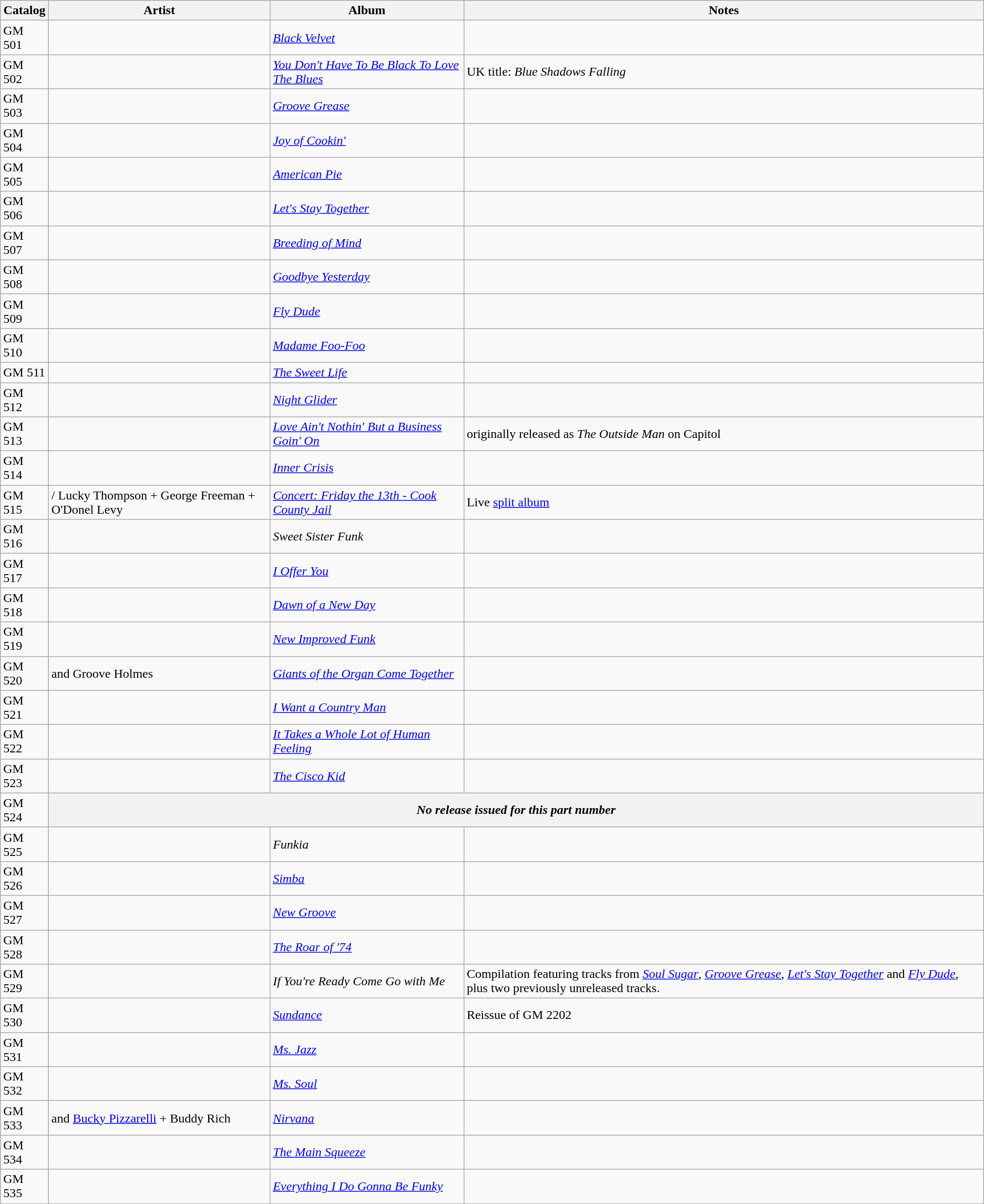<table class="wikitable sortable">
<tr>
<th>Catalog</th>
<th>Artist</th>
<th>Album</th>
<th>Notes</th>
</tr>
<tr>
<td>GM 501</td>
<td></td>
<td><em><a href='#'>Black Velvet</a></em></td>
<td></td>
</tr>
<tr>
<td>GM 502</td>
<td></td>
<td><em><a href='#'>You Don't Have To Be Black To Love The Blues</a></em></td>
<td>UK title: <em>Blue Shadows Falling</em></td>
</tr>
<tr>
<td>GM 503</td>
<td></td>
<td><em><a href='#'>Groove Grease</a></em></td>
<td></td>
</tr>
<tr>
<td>GM 504</td>
<td></td>
<td><em><a href='#'>Joy of Cookin'</a></em></td>
<td></td>
</tr>
<tr>
<td>GM 505</td>
<td></td>
<td><em><a href='#'>American Pie</a></em></td>
<td></td>
</tr>
<tr>
<td>GM 506</td>
<td></td>
<td><em><a href='#'>Let's Stay Together</a></em></td>
<td></td>
</tr>
<tr>
<td>GM 507</td>
<td></td>
<td><em><a href='#'>Breeding of Mind</a></em></td>
<td></td>
</tr>
<tr>
<td>GM 508</td>
<td></td>
<td><em><a href='#'>Goodbye Yesterday</a></em></td>
<td></td>
</tr>
<tr>
<td>GM 509</td>
<td></td>
<td><em><a href='#'>Fly Dude</a></em></td>
<td></td>
</tr>
<tr>
<td>GM 510</td>
<td></td>
<td><em><a href='#'>Madame Foo-Foo</a></em></td>
<td></td>
</tr>
<tr>
<td>GM 511</td>
<td></td>
<td><em><a href='#'>The Sweet Life</a></em></td>
<td></td>
</tr>
<tr>
<td>GM 512</td>
<td></td>
<td><em><a href='#'>Night Glider</a></em></td>
<td></td>
</tr>
<tr>
<td>GM 513</td>
<td></td>
<td><em><a href='#'>Love Ain't Nothin' But a Business Goin' On</a></em></td>
<td>originally released as <em>The Outside Man</em> on Capitol</td>
</tr>
<tr>
<td>GM 514</td>
<td></td>
<td><em><a href='#'>Inner Crisis</a></em></td>
<td></td>
</tr>
<tr>
<td>GM 515</td>
<td> / Lucky Thompson + George Freeman + O'Donel Levy</td>
<td><em><a href='#'>Concert: Friday the 13th - Cook County Jail</a></em></td>
<td>Live <a href='#'>split album</a></td>
</tr>
<tr>
<td>GM 516</td>
<td></td>
<td><em>Sweet Sister Funk</em></td>
<td></td>
</tr>
<tr>
<td>GM 517</td>
<td></td>
<td><em><a href='#'>I Offer You</a></em></td>
<td></td>
</tr>
<tr>
<td>GM 518</td>
<td></td>
<td><em><a href='#'>Dawn of a New Day</a></em></td>
<td></td>
</tr>
<tr>
<td>GM 519</td>
<td></td>
<td><em><a href='#'>New Improved Funk</a></em></td>
<td></td>
</tr>
<tr>
<td>GM 520</td>
<td> and Groove Holmes</td>
<td><em><a href='#'>Giants of the Organ Come Together</a></em></td>
<td></td>
</tr>
<tr>
<td>GM 521</td>
<td></td>
<td><em><a href='#'>I Want a Country Man</a></em></td>
<td></td>
</tr>
<tr>
<td>GM 522</td>
<td></td>
<td><em><a href='#'>It Takes a Whole Lot of Human Feeling</a></em></td>
<td></td>
</tr>
<tr>
<td>GM 523</td>
<td></td>
<td><em><a href='#'>The Cisco Kid</a></em></td>
<td></td>
</tr>
<tr>
<td>GM 524</td>
<th colspan=3 style="text-align:center"><em>No release issued for this part number</em></th>
</tr>
<tr>
<td>GM 525</td>
<td></td>
<td><em>Funkia</em></td>
<td></td>
</tr>
<tr>
<td>GM 526</td>
<td></td>
<td><em><a href='#'>Simba</a></em></td>
<td></td>
</tr>
<tr>
<td>GM 527</td>
<td></td>
<td><em><a href='#'>New Groove</a></em></td>
<td></td>
</tr>
<tr>
<td>GM 528</td>
<td></td>
<td><em><a href='#'>The Roar of '74</a></em></td>
<td></td>
</tr>
<tr>
<td>GM 529</td>
<td></td>
<td><em>If You're Ready Come Go with Me</em></td>
<td>Compilation featuring tracks from <em><a href='#'>Soul Sugar</a></em>, <em><a href='#'>Groove Grease</a></em>, <em><a href='#'>Let's Stay Together</a></em> and <em><a href='#'>Fly Dude</a></em>, plus two previously unreleased tracks.</td>
</tr>
<tr>
<td>GM 530</td>
<td></td>
<td><em><a href='#'>Sundance</a></em></td>
<td>Reissue of GM 2202</td>
</tr>
<tr>
<td>GM 531</td>
<td></td>
<td><em><a href='#'>Ms. Jazz</a></em></td>
<td></td>
</tr>
<tr>
<td>GM 532</td>
<td></td>
<td><em><a href='#'>Ms. Soul</a></em></td>
<td></td>
</tr>
<tr>
<td>GM 533</td>
<td> and <a href='#'>Bucky Pizzarelli</a> + Buddy Rich</td>
<td><em><a href='#'>Nirvana</a></em></td>
<td></td>
</tr>
<tr>
<td>GM 534</td>
<td></td>
<td><em><a href='#'>The Main Squeeze</a></em></td>
<td></td>
</tr>
<tr>
<td>GM 535</td>
<td></td>
<td><em><a href='#'>Everything I Do Gonna Be Funky</a></em></td>
<td></td>
</tr>
</table>
